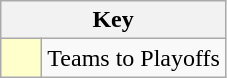<table class="wikitable" style="text-align: center">
<tr>
<th colspan=2>Key</th>
</tr>
<tr>
<td style="background:#ffffcc; width:20px;"></td>
<td align=left>Teams to Playoffs</td>
</tr>
</table>
